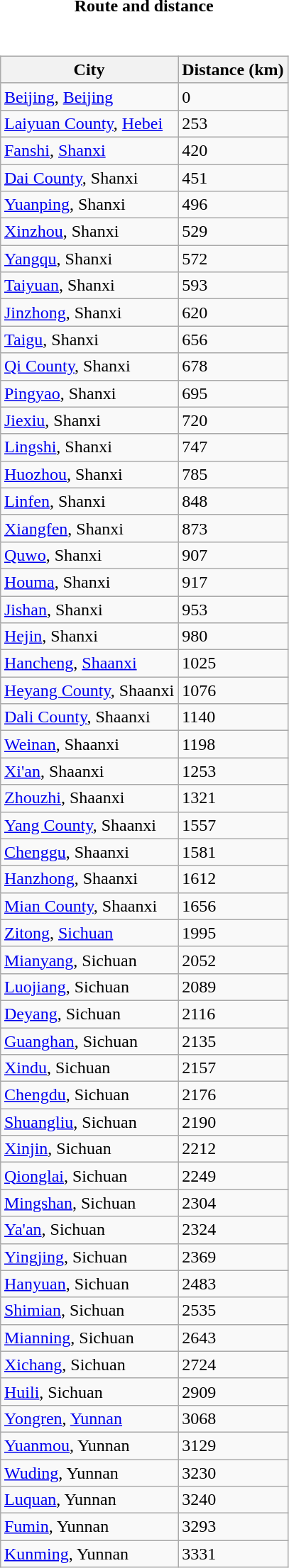<table style="font-size:100%;">
<tr>
<td width="33%" align="center"><strong>Route and distance</strong></td>
</tr>
<tr valign="top">
<td><br><table class="wikitable sortable" style="margin-left:auto;margin-right:auto">
<tr bgcolor="#ececec">
<th>City</th>
<th>Distance (km)</th>
</tr>
<tr>
<td><a href='#'>Beijing</a>, <a href='#'>Beijing</a></td>
<td>0</td>
</tr>
<tr>
<td><a href='#'>Laiyuan County</a>, <a href='#'>Hebei</a></td>
<td>253</td>
</tr>
<tr>
<td><a href='#'>Fanshi</a>, <a href='#'>Shanxi</a></td>
<td>420</td>
</tr>
<tr>
<td><a href='#'>Dai County</a>, Shanxi</td>
<td>451</td>
</tr>
<tr>
<td><a href='#'>Yuanping</a>, Shanxi</td>
<td>496</td>
</tr>
<tr>
<td><a href='#'>Xinzhou</a>, Shanxi</td>
<td>529</td>
</tr>
<tr>
<td><a href='#'>Yangqu</a>, Shanxi</td>
<td>572</td>
</tr>
<tr>
<td><a href='#'>Taiyuan</a>, Shanxi</td>
<td>593</td>
</tr>
<tr>
<td><a href='#'>Jinzhong</a>, Shanxi</td>
<td>620</td>
</tr>
<tr>
<td><a href='#'>Taigu</a>, Shanxi</td>
<td>656</td>
</tr>
<tr>
<td><a href='#'>Qi County</a>, Shanxi</td>
<td>678</td>
</tr>
<tr>
<td><a href='#'>Pingyao</a>, Shanxi</td>
<td>695</td>
</tr>
<tr>
<td><a href='#'>Jiexiu</a>, Shanxi</td>
<td>720</td>
</tr>
<tr>
<td><a href='#'>Lingshi</a>, Shanxi</td>
<td>747</td>
</tr>
<tr>
<td><a href='#'>Huozhou</a>, Shanxi</td>
<td>785</td>
</tr>
<tr>
<td><a href='#'>Linfen</a>, Shanxi</td>
<td>848</td>
</tr>
<tr>
<td><a href='#'>Xiangfen</a>, Shanxi</td>
<td>873</td>
</tr>
<tr>
<td><a href='#'>Quwo</a>, Shanxi</td>
<td>907</td>
</tr>
<tr>
<td><a href='#'>Houma</a>, Shanxi</td>
<td>917</td>
</tr>
<tr>
<td><a href='#'>Jishan</a>, Shanxi</td>
<td>953</td>
</tr>
<tr>
<td><a href='#'>Hejin</a>, Shanxi</td>
<td>980</td>
</tr>
<tr>
<td><a href='#'>Hancheng</a>, <a href='#'>Shaanxi</a></td>
<td>1025</td>
</tr>
<tr>
<td><a href='#'>Heyang County</a>, Shaanxi</td>
<td>1076</td>
</tr>
<tr>
<td><a href='#'>Dali County</a>, Shaanxi</td>
<td>1140</td>
</tr>
<tr>
<td><a href='#'>Weinan</a>, Shaanxi</td>
<td>1198</td>
</tr>
<tr>
<td><a href='#'>Xi'an</a>, Shaanxi</td>
<td>1253</td>
</tr>
<tr>
<td><a href='#'>Zhouzhi</a>, Shaanxi</td>
<td>1321</td>
</tr>
<tr>
<td><a href='#'>Yang County</a>, Shaanxi</td>
<td>1557</td>
</tr>
<tr>
<td><a href='#'>Chenggu</a>, Shaanxi</td>
<td>1581</td>
</tr>
<tr>
<td><a href='#'>Hanzhong</a>, Shaanxi</td>
<td>1612</td>
</tr>
<tr>
<td><a href='#'>Mian County</a>, Shaanxi</td>
<td>1656</td>
</tr>
<tr>
<td><a href='#'>Zitong</a>, <a href='#'>Sichuan</a></td>
<td>1995</td>
</tr>
<tr>
<td><a href='#'>Mianyang</a>, Sichuan</td>
<td>2052</td>
</tr>
<tr>
<td><a href='#'>Luojiang</a>, Sichuan</td>
<td>2089</td>
</tr>
<tr>
<td><a href='#'>Deyang</a>, Sichuan</td>
<td>2116</td>
</tr>
<tr>
<td><a href='#'>Guanghan</a>, Sichuan</td>
<td>2135</td>
</tr>
<tr>
<td><a href='#'>Xindu</a>, Sichuan</td>
<td>2157</td>
</tr>
<tr>
<td><a href='#'>Chengdu</a>, Sichuan</td>
<td>2176</td>
</tr>
<tr>
<td><a href='#'>Shuangliu</a>, Sichuan</td>
<td>2190</td>
</tr>
<tr>
<td><a href='#'>Xinjin</a>, Sichuan</td>
<td>2212</td>
</tr>
<tr>
<td><a href='#'>Qionglai</a>, Sichuan</td>
<td>2249</td>
</tr>
<tr>
<td><a href='#'>Mingshan</a>, Sichuan</td>
<td>2304</td>
</tr>
<tr>
<td><a href='#'>Ya'an</a>, Sichuan</td>
<td>2324</td>
</tr>
<tr>
<td><a href='#'>Yingjing</a>, Sichuan</td>
<td>2369</td>
</tr>
<tr>
<td><a href='#'>Hanyuan</a>, Sichuan</td>
<td>2483</td>
</tr>
<tr>
<td><a href='#'>Shimian</a>, Sichuan</td>
<td>2535</td>
</tr>
<tr>
<td><a href='#'>Mianning</a>, Sichuan</td>
<td>2643</td>
</tr>
<tr>
<td><a href='#'>Xichang</a>, Sichuan</td>
<td>2724</td>
</tr>
<tr>
<td><a href='#'>Huili</a>, Sichuan</td>
<td>2909</td>
</tr>
<tr>
<td><a href='#'>Yongren</a>, <a href='#'>Yunnan</a></td>
<td>3068</td>
</tr>
<tr>
<td><a href='#'>Yuanmou</a>, Yunnan</td>
<td>3129</td>
</tr>
<tr>
<td><a href='#'>Wuding</a>, Yunnan</td>
<td>3230</td>
</tr>
<tr>
<td><a href='#'>Luquan</a>, Yunnan</td>
<td>3240</td>
</tr>
<tr>
<td><a href='#'>Fumin</a>, Yunnan</td>
<td>3293</td>
</tr>
<tr>
<td><a href='#'>Kunming</a>, Yunnan</td>
<td>3331</td>
</tr>
</table>
</td>
</tr>
</table>
